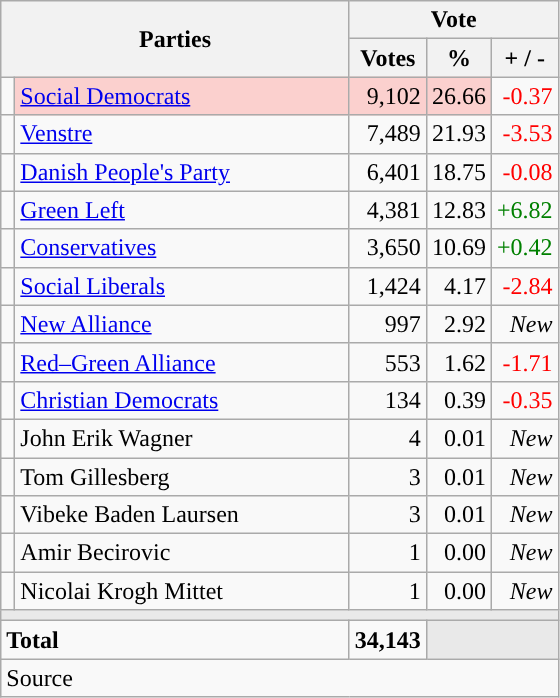<table class="wikitable" style="text-align:right;">
<tr>
<th style="text-align:centre;" rowspan="2" colspan="2" width="225">Parties</th>
<th colspan="3">Vote</th>
</tr>
<tr>
<th width="15">Votes</th>
<th width="15">%</th>
<th width="15">+ / -</th>
</tr>
<tr>
<td width="2" style="color:inherit;background:"></td>
<td bgcolor=#fbd0ce  align="left"><a href='#'>Social Democrats</a></td>
<td bgcolor=#fbd0ce>9,102</td>
<td bgcolor=#fbd0ce>26.66</td>
<td style=color:red;>-0.37</td>
</tr>
<tr>
<td width="2" style="color:inherit;background:"></td>
<td align="left"><a href='#'>Venstre</a></td>
<td>7,489</td>
<td>21.93</td>
<td style=color:red;>-3.53</td>
</tr>
<tr>
<td width="2" style="color:inherit;background:"></td>
<td align="left"><a href='#'>Danish People's Party</a></td>
<td>6,401</td>
<td>18.75</td>
<td style=color:red;>-0.08</td>
</tr>
<tr>
<td width="2" style="color:inherit;background:"></td>
<td align="left"><a href='#'>Green Left</a></td>
<td>4,381</td>
<td>12.83</td>
<td style=color:green;>+6.82</td>
</tr>
<tr>
<td width="2" style="color:inherit;background:"></td>
<td align="left"><a href='#'>Conservatives</a></td>
<td>3,650</td>
<td>10.69</td>
<td style=color:green;>+0.42</td>
</tr>
<tr>
<td width="2" style="color:inherit;background:"></td>
<td align="left"><a href='#'>Social Liberals</a></td>
<td>1,424</td>
<td>4.17</td>
<td style=color:red;>-2.84</td>
</tr>
<tr>
<td width="2" style="color:inherit;background:"></td>
<td align="left"><a href='#'>New Alliance</a></td>
<td>997</td>
<td>2.92</td>
<td><em>New</em></td>
</tr>
<tr>
<td width="2" style="color:inherit;background:"></td>
<td align="left"><a href='#'>Red–Green Alliance</a></td>
<td>553</td>
<td>1.62</td>
<td style=color:red;>-1.71</td>
</tr>
<tr>
<td width="2" style="color:inherit;background:"></td>
<td align="left"><a href='#'>Christian Democrats</a></td>
<td>134</td>
<td>0.39</td>
<td style=color:red;>-0.35</td>
</tr>
<tr>
<td width="2" style="color:inherit;background:"></td>
<td align="left">John Erik Wagner</td>
<td>4</td>
<td>0.01</td>
<td><em>New</em></td>
</tr>
<tr>
<td width="2" style="color:inherit;background:"></td>
<td align="left">Tom Gillesberg</td>
<td>3</td>
<td>0.01</td>
<td><em>New</em></td>
</tr>
<tr>
<td width="2" style="color:inherit;background:"></td>
<td align="left">Vibeke Baden Laursen</td>
<td>3</td>
<td>0.01</td>
<td><em>New</em></td>
</tr>
<tr>
<td width="2" style="color:inherit;background:"></td>
<td align="left">Amir Becirovic</td>
<td>1</td>
<td>0.00</td>
<td><em>New</em></td>
</tr>
<tr>
<td width="2" style="color:inherit;background:"></td>
<td align="left">Nicolai Krogh Mittet</td>
<td>1</td>
<td>0.00</td>
<td><em>New</em></td>
</tr>
<tr>
<td colspan="7" bgcolor="#E9E9E9"></td>
</tr>
<tr>
<td align="left" colspan="2"><strong>Total</strong></td>
<td><strong>34,143</strong></td>
<td bgcolor="#E9E9E9" colspan="2"></td>
</tr>
<tr>
<td align="left" colspan="6">Source</td>
</tr>
</table>
